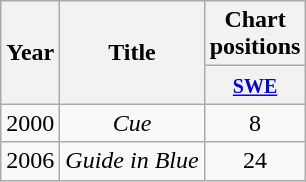<table class="wikitable">
<tr>
<th rowspan="2">Year</th>
<th rowspan="2">Title</th>
<th colspan="4">Chart positions</th>
</tr>
<tr>
<th width="40"><small><a href='#'>SWE</a></small></th>
</tr>
<tr>
<td rowspan="1">2000</td>
<td align="center"><em>Cue</em></td>
<td align="center">8</td>
</tr>
<tr>
<td rowspan="1">2006</td>
<td align="center"><em>Guide in Blue</em></td>
<td align="center">24</td>
</tr>
</table>
